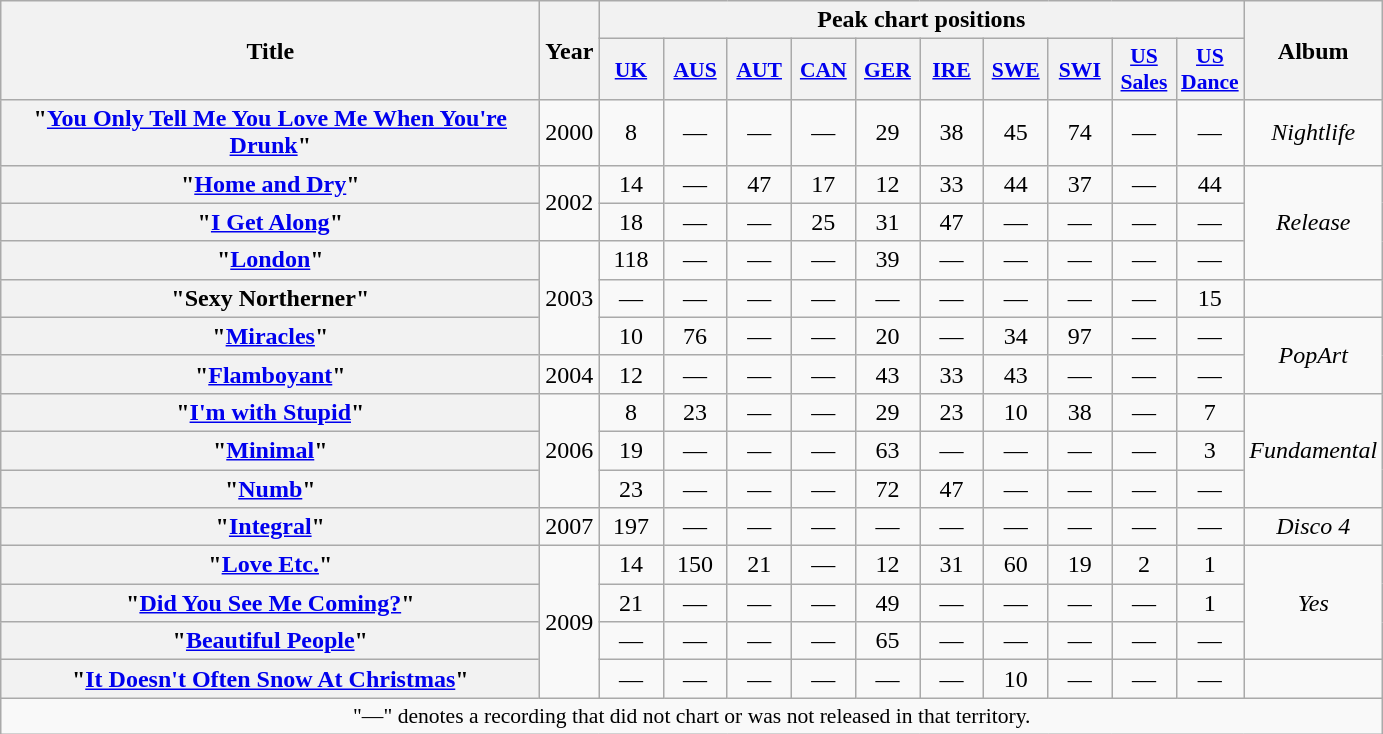<table class="wikitable plainrowheaders" style="text-align:center">
<tr>
<th scope="col" rowspan="2" style="width:22em;">Title</th>
<th scope="col" rowspan="2">Year</th>
<th scope="col" colspan="10">Peak chart positions</th>
<th scope="col" rowspan="2">Album</th>
</tr>
<tr>
<th scope="col" style="width:2.5em;font-size:90%;"><a href='#'>UK</a><br></th>
<th scope="col" style="width:2.5em;font-size:90%;"><a href='#'>AUS</a><br></th>
<th scope="col" style="width:2.5em;font-size:90%;"><a href='#'>AUT</a><br></th>
<th scope="col" style="width:2.5em;font-size:90%;"><a href='#'>CAN</a><br></th>
<th scope="col" style="width:2.5em;font-size:90%;"><a href='#'>GER</a><br></th>
<th scope="col" style="width:2.5em;font-size:90%;"><a href='#'>IRE</a><br></th>
<th scope="col" style="width:2.5em;font-size:90%;"><a href='#'>SWE</a><br></th>
<th scope="col" style="width:2.5em;font-size:90%;"><a href='#'>SWI</a><br></th>
<th scope="col" style="width:2.5em;font-size:90%;"><a href='#'>US<br>Sales</a><br></th>
<th scope="col" style="width:2.5em;font-size:90%;"><a href='#'>US<br>Dance</a><br></th>
</tr>
<tr>
<th scope="row">"<a href='#'>You Only Tell Me You Love Me When You're Drunk</a>"</th>
<td>2000</td>
<td>8</td>
<td>—</td>
<td>—</td>
<td>—</td>
<td>29</td>
<td>38</td>
<td>45</td>
<td>74</td>
<td>—</td>
<td>—</td>
<td><em>Nightlife</em></td>
</tr>
<tr>
<th scope="row">"<a href='#'>Home and Dry</a>"</th>
<td rowspan="2">2002</td>
<td>14</td>
<td>—</td>
<td>47</td>
<td>17</td>
<td>12</td>
<td>33</td>
<td>44</td>
<td>37</td>
<td>—</td>
<td>44</td>
<td rowspan="3"><em>Release</em></td>
</tr>
<tr>
<th scope="row">"<a href='#'>I Get Along</a>"</th>
<td>18</td>
<td>—</td>
<td>—</td>
<td>25</td>
<td>31</td>
<td>47</td>
<td>—</td>
<td>—</td>
<td>—</td>
<td>—</td>
</tr>
<tr>
<th scope="row">"<a href='#'>London</a>"</th>
<td rowspan="3">2003</td>
<td>118</td>
<td>—</td>
<td>—</td>
<td>—</td>
<td>39</td>
<td>—</td>
<td>—</td>
<td>—</td>
<td>—</td>
<td>—</td>
</tr>
<tr>
<th scope="row">"Sexy Northerner"</th>
<td>—</td>
<td>—</td>
<td>—</td>
<td>—</td>
<td>—</td>
<td>—</td>
<td>—</td>
<td>—</td>
<td>—</td>
<td>15</td>
<td></td>
</tr>
<tr>
<th scope="row">"<a href='#'>Miracles</a>"</th>
<td>10</td>
<td>76</td>
<td>—</td>
<td>—</td>
<td>20</td>
<td>—</td>
<td>34</td>
<td>97</td>
<td>—</td>
<td>—</td>
<td rowspan="2"><em>PopArt</em></td>
</tr>
<tr>
<th scope="row">"<a href='#'>Flamboyant</a>"</th>
<td>2004</td>
<td>12</td>
<td>—</td>
<td>—</td>
<td>—</td>
<td>43</td>
<td>33</td>
<td>43</td>
<td>—</td>
<td>—</td>
<td>—</td>
</tr>
<tr>
<th scope="row">"<a href='#'>I'm with Stupid</a>"</th>
<td rowspan="3">2006</td>
<td>8</td>
<td>23</td>
<td>—</td>
<td>—</td>
<td>29</td>
<td>23</td>
<td>10</td>
<td>38</td>
<td>—</td>
<td>7</td>
<td rowspan="3"><em>Fundamental</em></td>
</tr>
<tr>
<th scope="row">"<a href='#'>Minimal</a>"</th>
<td>19</td>
<td>—</td>
<td>—</td>
<td>—</td>
<td>63</td>
<td>—</td>
<td>—</td>
<td>—</td>
<td>—</td>
<td>3</td>
</tr>
<tr>
<th scope="row">"<a href='#'>Numb</a>"</th>
<td>23</td>
<td>—</td>
<td>—</td>
<td>—</td>
<td>72</td>
<td>47</td>
<td>—</td>
<td>—</td>
<td>—</td>
<td>—</td>
</tr>
<tr>
<th scope="row">"<a href='#'>Integral</a>"</th>
<td>2007</td>
<td>197</td>
<td>—</td>
<td>—</td>
<td>—</td>
<td>—</td>
<td>—</td>
<td>—</td>
<td>—</td>
<td>—</td>
<td>—</td>
<td><em>Disco 4</em></td>
</tr>
<tr>
<th scope="row">"<a href='#'>Love Etc.</a>"</th>
<td rowspan="4">2009</td>
<td>14</td>
<td>150</td>
<td>21</td>
<td>—</td>
<td>12</td>
<td>31</td>
<td>60</td>
<td>19</td>
<td>2</td>
<td>1</td>
<td rowspan="3"><em>Yes</em></td>
</tr>
<tr>
<th scope="row">"<a href='#'>Did You See Me Coming?</a>"</th>
<td>21</td>
<td>—</td>
<td>—</td>
<td>—</td>
<td>49</td>
<td>—</td>
<td>—</td>
<td>—</td>
<td>—</td>
<td>1</td>
</tr>
<tr>
<th scope="row">"<a href='#'>Beautiful People</a>"</th>
<td>—</td>
<td>—</td>
<td>—</td>
<td>—</td>
<td>65</td>
<td>—</td>
<td>—</td>
<td>—</td>
<td>—</td>
<td>—</td>
</tr>
<tr>
<th scope="row">"<a href='#'>It Doesn't Often Snow At Christmas</a>" </th>
<td>—</td>
<td>—</td>
<td>—</td>
<td>—</td>
<td>—</td>
<td>—</td>
<td>10</td>
<td>—</td>
<td>—</td>
<td>—</td>
<td></td>
</tr>
<tr>
<td colspan="14" style="font-size:90%">"—" denotes a recording that did not chart or was not released in that territory.</td>
</tr>
</table>
